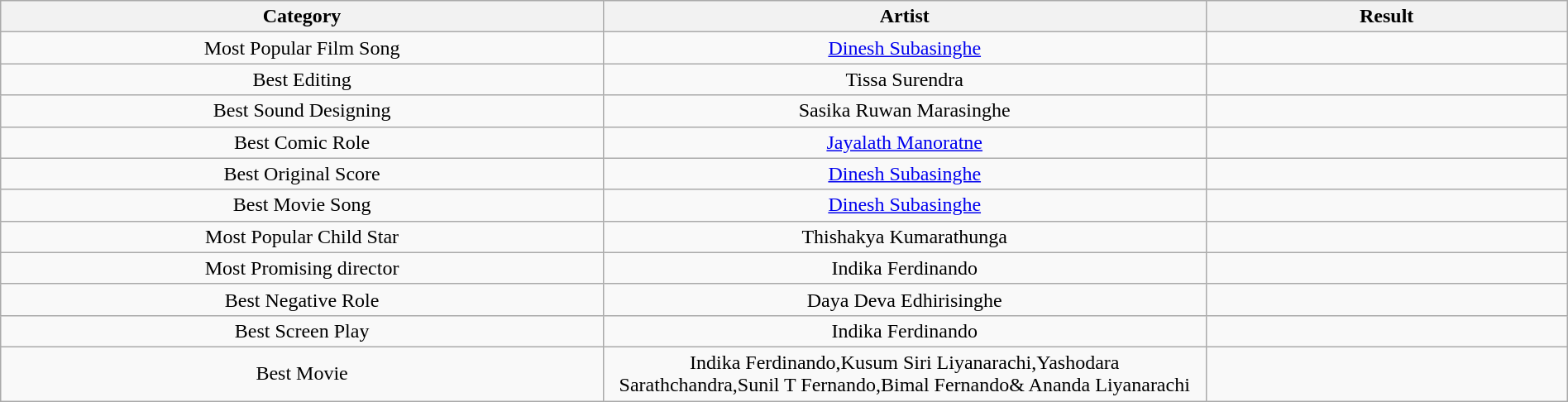<table class="wikitable" style="width:100%;">
<tr>
<th style="width:25%;">Category</th>
<th style="width:25%;">Artist</th>
<th style="width:15%;">Result</th>
</tr>
<tr>
<td style="text-align:center;">Most Popular Film Song</td>
<td style="text-align:center;"><a href='#'>Dinesh Subasinghe</a></td>
<td></td>
</tr>
<tr>
<td style="text-align:center;">Best Editing</td>
<td style="text-align:center;">Tissa Surendra</td>
<td></td>
</tr>
<tr>
<td style="text-align:center;">Best Sound Designing</td>
<td style="text-align:center;">Sasika Ruwan Marasinghe</td>
<td></td>
</tr>
<tr>
<td style="text-align:center;">Best Comic Role</td>
<td style="text-align:center;"><a href='#'>Jayalath Manoratne</a></td>
<td></td>
</tr>
<tr>
<td style="text-align:center;">Best Original Score</td>
<td style="text-align:center;"><a href='#'>Dinesh Subasinghe</a></td>
<td></td>
</tr>
<tr>
<td style="text-align:center;">Best Movie Song</td>
<td style="text-align:center;"><a href='#'>Dinesh Subasinghe</a></td>
<td></td>
</tr>
<tr>
<td style="text-align:center;">Most Popular Child Star</td>
<td style="text-align:center;">Thishakya Kumarathunga</td>
<td></td>
</tr>
<tr>
<td style="text-align:center;">Most Promising director</td>
<td style="text-align:center;">Indika Ferdinando</td>
<td></td>
</tr>
<tr>
<td style="text-align:center;">Best Negative Role</td>
<td style="text-align:center;">Daya Deva Edhirisinghe</td>
<td></td>
</tr>
<tr>
<td style="text-align:center;">Best Screen Play</td>
<td style="text-align:center;">Indika Ferdinando</td>
<td></td>
</tr>
<tr>
<td style="text-align:center;">Best Movie</td>
<td style="text-align:center;">Indika Ferdinando,Kusum Siri Liyanarachi,Yashodara Sarathchandra,Sunil T Fernando,Bimal Fernando& Ananda Liyanarachi</td>
<td></td>
</tr>
</table>
